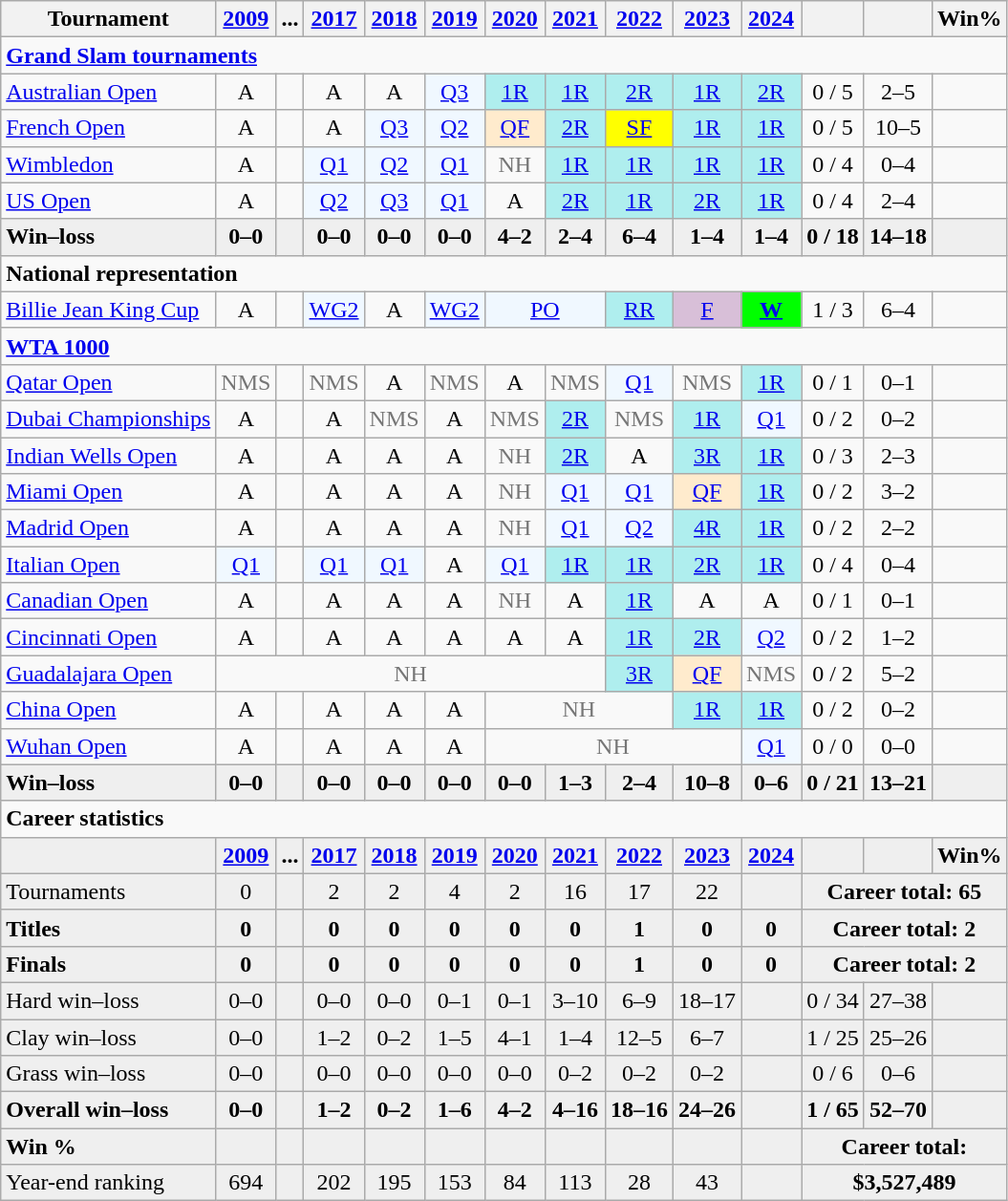<table class=wikitable style=text-align:center>
<tr>
<th>Tournament</th>
<th><a href='#'>2009</a></th>
<th>...</th>
<th><a href='#'>2017</a></th>
<th><a href='#'>2018</a></th>
<th><a href='#'>2019</a></th>
<th><a href='#'>2020</a></th>
<th><a href='#'>2021</a></th>
<th><a href='#'>2022</a></th>
<th><a href='#'>2023</a></th>
<th><a href='#'>2024</a></th>
<th></th>
<th></th>
<th>Win%</th>
</tr>
<tr>
<td colspan="14" style="text-align:left"><strong><a href='#'>Grand Slam tournaments</a></strong></td>
</tr>
<tr>
<td style=text-align:left><a href='#'>Australian Open</a></td>
<td>A</td>
<td></td>
<td>A</td>
<td>A</td>
<td style=background:#f0f8ff><a href='#'>Q3</a></td>
<td style=background:#afeeee><a href='#'>1R</a></td>
<td style=background:#afeeee><a href='#'>1R</a></td>
<td style=background:#afeeee><a href='#'>2R</a></td>
<td style=background:#afeeee><a href='#'>1R</a></td>
<td style=background:#afeeee><a href='#'>2R</a></td>
<td>0 / 5</td>
<td>2–5</td>
<td></td>
</tr>
<tr>
<td style=text-align:left><a href='#'>French Open</a></td>
<td>A</td>
<td></td>
<td>A</td>
<td style=background:#f0f8ff><a href='#'>Q3</a></td>
<td style=background:#f0f8ff><a href='#'>Q2</a></td>
<td style=background:#ffebcd><a href='#'>QF</a></td>
<td style=background:#afeeee><a href='#'>2R</a></td>
<td style=background:yellow><a href='#'>SF</a></td>
<td style=background:#afeeee><a href='#'>1R</a></td>
<td style=background:#afeeee><a href='#'>1R</a></td>
<td>0 / 5</td>
<td>10–5</td>
<td></td>
</tr>
<tr>
<td style=text-align:left><a href='#'>Wimbledon</a></td>
<td>A</td>
<td></td>
<td style=background:#f0f8ff><a href='#'>Q1</a></td>
<td style=background:#f0f8ff><a href='#'>Q2</a></td>
<td style=background:#f0f8ff><a href='#'>Q1</a></td>
<td style=color:#767676>NH</td>
<td style=background:#afeeee><a href='#'>1R</a></td>
<td style=background:#afeeee><a href='#'>1R</a></td>
<td style=background:#afeeee><a href='#'>1R</a></td>
<td style=background:#afeeee><a href='#'>1R</a></td>
<td>0 / 4</td>
<td>0–4</td>
<td></td>
</tr>
<tr>
<td style=text-align:left><a href='#'>US Open</a></td>
<td>A</td>
<td></td>
<td style=background:#f0f8ff><a href='#'>Q2</a></td>
<td style=background:#f0f8ff><a href='#'>Q3</a></td>
<td style=background:#f0f8ff><a href='#'>Q1</a></td>
<td>A</td>
<td style=background:#afeeee><a href='#'>2R</a></td>
<td style=background:#afeeee><a href='#'>1R</a></td>
<td style=background:#afeeee><a href='#'>2R</a></td>
<td style=background:#afeeee><a href='#'>1R</a></td>
<td>0 / 4</td>
<td>2–4</td>
<td></td>
</tr>
<tr style=background:#efefef;font-weight:bold>
<td style=text-align:left>Win–loss</td>
<td>0–0</td>
<td></td>
<td>0–0</td>
<td>0–0</td>
<td>0–0</td>
<td>4–2</td>
<td>2–4</td>
<td>6–4</td>
<td>1–4</td>
<td>1–4</td>
<td>0 / 18</td>
<td>14–18</td>
<td></td>
</tr>
<tr>
<td colspan="14" style="text-align:left"><strong>National representation</strong></td>
</tr>
<tr>
<td style=text-align:left><a href='#'>Billie Jean King Cup</a></td>
<td>A</td>
<td></td>
<td style=background:#f0f8ff><a href='#'>WG2</a></td>
<td>A</td>
<td style=background:#f0f8ff><a href='#'>WG2</a></td>
<td style=background:#f0f8ff colspan=2><a href='#'>PO</a></td>
<td style=background:#afeeee><a href='#'>RR</a></td>
<td style=background:thistle><a href='#'>F</a></td>
<td style=background:lime><strong><a href='#'>W</a></strong></td>
<td>1 / 3</td>
<td>6–4</td>
<td></td>
</tr>
<tr>
<td colspan="14" style="text-align:left"><strong><a href='#'>WTA 1000</a></strong></td>
</tr>
<tr>
<td style=text-align:left><a href='#'>Qatar Open</a></td>
<td style=color:#767676>NMS</td>
<td></td>
<td style=color:#767676>NMS</td>
<td>A</td>
<td style=color:#767676>NMS</td>
<td>A</td>
<td style=color:#767676>NMS</td>
<td style=background:#f0f8ff><a href='#'>Q1</a></td>
<td style=color:#767676>NMS</td>
<td style=background:#afeeee><a href='#'>1R</a></td>
<td>0 / 1</td>
<td>0–1</td>
<td></td>
</tr>
<tr>
<td style=text-align:left><a href='#'>Dubai Championships</a></td>
<td>A</td>
<td></td>
<td>A</td>
<td style=color:#767676>NMS</td>
<td>A</td>
<td style=color:#767676>NMS</td>
<td style=background:#afeeee><a href='#'>2R</a></td>
<td style=color:#767676>NMS</td>
<td style=background:#afeeee><a href='#'>1R</a></td>
<td style=background:#f0f8ff><a href='#'>Q1</a></td>
<td>0 / 2</td>
<td>0–2</td>
<td></td>
</tr>
<tr>
<td style=text-align:left><a href='#'>Indian Wells Open</a></td>
<td>A</td>
<td></td>
<td>A</td>
<td>A</td>
<td>A</td>
<td style=color:#767676>NH</td>
<td style=background:#afeeee><a href='#'>2R</a></td>
<td>A</td>
<td style=background:#afeeee><a href='#'>3R</a></td>
<td style=background:#afeeee><a href='#'>1R</a></td>
<td>0 / 3</td>
<td>2–3</td>
<td></td>
</tr>
<tr>
<td style=text-align:left><a href='#'>Miami Open</a></td>
<td>A</td>
<td></td>
<td>A</td>
<td>A</td>
<td>A</td>
<td style=color:#767676>NH</td>
<td style=background:#f0f8ff><a href='#'>Q1</a></td>
<td style=background:#f0f8ff><a href='#'>Q1</a></td>
<td style=background:#ffebcd><a href='#'>QF</a></td>
<td style=background:#afeeee><a href='#'>1R</a></td>
<td>0 / 2</td>
<td>3–2</td>
<td></td>
</tr>
<tr>
<td style=text-align:left><a href='#'>Madrid Open</a></td>
<td>A</td>
<td></td>
<td>A</td>
<td>A</td>
<td>A</td>
<td style=color:#767676>NH</td>
<td style=background:#f0f8ff><a href='#'>Q1</a></td>
<td style=background:#f0f8ff><a href='#'>Q2</a></td>
<td style=background:#afeeee><a href='#'>4R</a></td>
<td style=background:#afeeee><a href='#'>1R</a></td>
<td>0 / 2</td>
<td>2–2</td>
<td></td>
</tr>
<tr>
<td style=text-align:left><a href='#'>Italian Open</a></td>
<td style=background:#f0f8ff><a href='#'>Q1</a></td>
<td></td>
<td style=background:#f0f8ff><a href='#'>Q1</a></td>
<td style=background:#f0f8ff><a href='#'>Q1</a></td>
<td>A</td>
<td style=background:#f0f8ff><a href='#'>Q1</a></td>
<td style=background:#afeeee><a href='#'>1R</a></td>
<td style=background:#afeeee><a href='#'>1R</a></td>
<td style=background:#afeeee><a href='#'>2R</a></td>
<td style=background:#afeeee><a href='#'>1R</a></td>
<td>0 / 4</td>
<td>0–4</td>
<td></td>
</tr>
<tr>
<td style=text-align:left><a href='#'>Canadian Open</a></td>
<td>A</td>
<td></td>
<td>A</td>
<td>A</td>
<td>A</td>
<td style=color:#767676>NH</td>
<td>A</td>
<td style=background:#afeeee><a href='#'>1R</a></td>
<td>A</td>
<td>A</td>
<td>0 / 1</td>
<td>0–1</td>
<td></td>
</tr>
<tr>
<td style=text-align:left><a href='#'>Cincinnati Open</a></td>
<td>A</td>
<td></td>
<td>A</td>
<td>A</td>
<td>A</td>
<td>A</td>
<td>A</td>
<td style=background:#afeeee><a href='#'>1R</a></td>
<td style=background:#afeeee><a href='#'>2R</a></td>
<td style=background:#f0f8ff><a href='#'>Q2</a></td>
<td>0 / 2</td>
<td>1–2</td>
<td></td>
</tr>
<tr>
<td style=text-align:left><a href='#'>Guadalajara Open</a></td>
<td colspan=7 style=color:#767676>NH</td>
<td style=background:#afeeee><a href='#'>3R</a></td>
<td style=background:#ffebcd><a href='#'>QF</a></td>
<td style=color:#767676>NMS</td>
<td>0 / 2</td>
<td>5–2</td>
<td></td>
</tr>
<tr>
<td style="text-align:left"><a href='#'>China Open</a></td>
<td>A</td>
<td></td>
<td>A</td>
<td>A</td>
<td>A</td>
<td colspan="3" style="color:#767676">NH</td>
<td style="background:#afeeee"><a href='#'>1R</a></td>
<td style="background:#afeeee"><a href='#'>1R</a></td>
<td>0 / 2</td>
<td>0–2</td>
<td></td>
</tr>
<tr>
<td style=text-align:left><a href='#'>Wuhan Open</a></td>
<td>A</td>
<td></td>
<td>A</td>
<td>A</td>
<td>A</td>
<td colspan=4 style=color:#767676>NH</td>
<td style=background:#f0f8ff><a href='#'>Q1</a></td>
<td>0 / 0</td>
<td>0–0</td>
<td></td>
</tr>
<tr style=background:#efefef;font-weight:bold>
<td style=text-align:left>Win–loss</td>
<td>0–0</td>
<td></td>
<td>0–0</td>
<td>0–0</td>
<td>0–0</td>
<td>0–0</td>
<td>1–3</td>
<td>2–4</td>
<td>10–8</td>
<td>0–6</td>
<td>0 / 21</td>
<td>13–21</td>
<td></td>
</tr>
<tr>
<td colspan="14" style="text-align:left"><strong>Career statistics</strong></td>
</tr>
<tr style=background:#efefef;font-weight:bold>
<td></td>
<td><a href='#'>2009</a></td>
<td>...</td>
<td><a href='#'>2017</a></td>
<td><a href='#'>2018</a></td>
<td><a href='#'>2019</a></td>
<td><a href='#'>2020</a></td>
<td><a href='#'>2021</a></td>
<td><a href='#'>2022</a></td>
<td><a href='#'>2023</a></td>
<td><a href='#'>2024</a></td>
<td></td>
<td></td>
<td>Win%</td>
</tr>
<tr style=background:#efefef>
<td style=text-align:left>Tournaments</td>
<td>0</td>
<td></td>
<td>2</td>
<td>2</td>
<td>4</td>
<td>2</td>
<td>16</td>
<td>17</td>
<td>22</td>
<td></td>
<td colspan="3"><strong>Career total: 65</strong></td>
</tr>
<tr style=background:#efefef;font-weight:bold>
<td style=text-align:left>Titles</td>
<td>0</td>
<td></td>
<td>0</td>
<td>0</td>
<td>0</td>
<td>0</td>
<td>0</td>
<td>1</td>
<td>0</td>
<td>0</td>
<td colspan="3">Career total: 2</td>
</tr>
<tr style=background:#efefef;font-weight:bold>
<td style=text-align:left>Finals</td>
<td>0</td>
<td></td>
<td>0</td>
<td>0</td>
<td>0</td>
<td>0</td>
<td>0</td>
<td>1</td>
<td>0</td>
<td>0</td>
<td colspan="3">Career total: 2</td>
</tr>
<tr style=background:#efefef>
<td style=text-align:left>Hard win–loss</td>
<td>0–0</td>
<td></td>
<td>0–0</td>
<td>0–0</td>
<td>0–1</td>
<td>0–1</td>
<td>3–10</td>
<td>6–9</td>
<td>18–17</td>
<td></td>
<td>0 / 34</td>
<td>27–38</td>
<td></td>
</tr>
<tr style=background:#efefef>
<td style=text-align:left>Clay win–loss</td>
<td>0–0</td>
<td></td>
<td>1–2</td>
<td>0–2</td>
<td>1–5</td>
<td>4–1</td>
<td>1–4</td>
<td>12–5</td>
<td>6–7</td>
<td></td>
<td>1 / 25</td>
<td>25–26</td>
<td></td>
</tr>
<tr style=background:#efefef>
<td style=text-align:left>Grass win–loss</td>
<td>0–0</td>
<td></td>
<td>0–0</td>
<td>0–0</td>
<td>0–0</td>
<td>0–0</td>
<td>0–2</td>
<td>0–2</td>
<td>0–2</td>
<td></td>
<td>0 / 6</td>
<td>0–6</td>
<td></td>
</tr>
<tr style=background:#efefef;font-weight:bold>
<td style=text-align:left>Overall win–loss</td>
<td>0–0</td>
<td></td>
<td>1–2</td>
<td>0–2</td>
<td>1–6</td>
<td>4–2</td>
<td>4–16</td>
<td>18–16</td>
<td>24–26</td>
<td></td>
<td>1 / 65</td>
<td>52–70</td>
<td></td>
</tr>
<tr style=background:#efefef;font-weight:bold>
<td style=text-align:left>Win %</td>
<td></td>
<td></td>
<td></td>
<td></td>
<td></td>
<td></td>
<td></td>
<td></td>
<td></td>
<td></td>
<td colspan="3">Career total: </td>
</tr>
<tr style=background:#efefef>
<td style=text-align:left>Year-end ranking</td>
<td>694</td>
<td></td>
<td>202</td>
<td>195</td>
<td>153</td>
<td>84</td>
<td>113</td>
<td>28</td>
<td>43</td>
<td></td>
<td colspan="3"><strong>$3,527,489</strong></td>
</tr>
</table>
